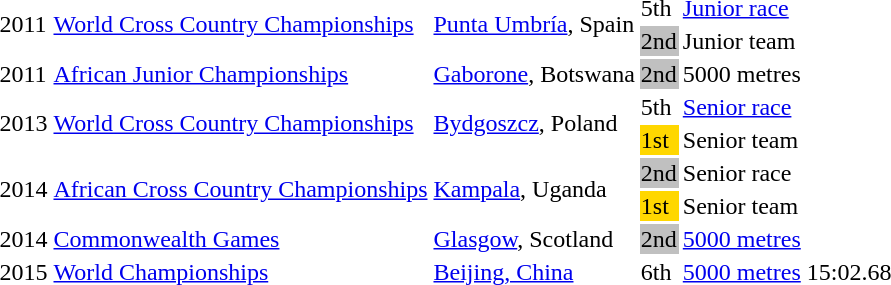<table>
<tr>
<td rowspan=2>2011</td>
<td rowspan=2><a href='#'>World Cross Country Championships</a></td>
<td rowspan=2><a href='#'>Punta Umbría</a>, Spain</td>
<td>5th</td>
<td><a href='#'>Junior race</a></td>
<td></td>
</tr>
<tr>
<td bgcolor=silver>2nd</td>
<td>Junior team</td>
</tr>
<tr>
<td>2011</td>
<td><a href='#'>African Junior Championships</a></td>
<td><a href='#'>Gaborone</a>, Botswana</td>
<td bgcolor=silver>2nd</td>
<td>5000 metres</td>
<td></td>
</tr>
<tr>
<td rowspan=2>2013</td>
<td rowspan=2><a href='#'>World Cross Country Championships</a></td>
<td rowspan=2><a href='#'>Bydgoszcz</a>, Poland</td>
<td>5th</td>
<td><a href='#'>Senior race</a></td>
<td></td>
</tr>
<tr>
<td bgcolor=gold>1st</td>
<td>Senior team</td>
<td></td>
</tr>
<tr>
<td rowspan=2>2014</td>
<td rowspan=2><a href='#'>African Cross Country Championships</a></td>
<td rowspan=2><a href='#'>Kampala</a>, Uganda</td>
<td bgcolor=silver>2nd</td>
<td>Senior race</td>
<td></td>
</tr>
<tr>
<td bgcolor=gold>1st</td>
<td>Senior team</td>
<td></td>
</tr>
<tr>
<td>2014</td>
<td><a href='#'>Commonwealth Games</a></td>
<td><a href='#'>Glasgow</a>, Scotland</td>
<td bgcolor=silver>2nd</td>
<td><a href='#'>5000 metres</a></td>
<td></td>
</tr>
<tr>
<td>2015</td>
<td><a href='#'>World Championships</a></td>
<td><a href='#'>Beijing, China</a></td>
<td>6th</td>
<td><a href='#'>5000 metres</a></td>
<td>15:02.68</td>
</tr>
</table>
